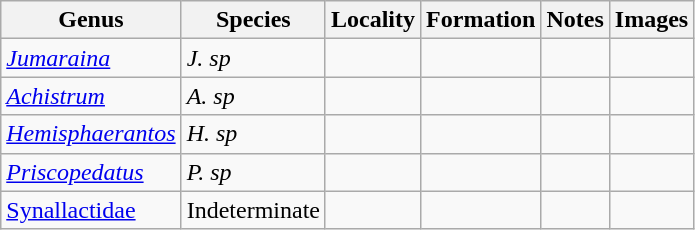<table class="wikitable">
<tr>
<th>Genus</th>
<th>Species</th>
<th>Locality</th>
<th>Formation</th>
<th>Notes</th>
<th>Images</th>
</tr>
<tr>
<td><em><a href='#'>Jumaraina</a></em></td>
<td><em>J. sp</em></td>
<td></td>
<td></td>
<td></td>
<td></td>
</tr>
<tr>
<td><em><a href='#'>Achistrum</a></em></td>
<td><em>A. sp</em></td>
<td></td>
<td></td>
<td></td>
<td></td>
</tr>
<tr>
<td><em><a href='#'>Hemisphaerantos</a></em></td>
<td><em>H. sp</em></td>
<td></td>
<td></td>
<td></td>
<td></td>
</tr>
<tr>
<td><em><a href='#'>Priscopedatus</a></em></td>
<td><em>P. sp</em></td>
<td></td>
<td></td>
<td></td>
<td></td>
</tr>
<tr>
<td><a href='#'>Synallactidae</a></td>
<td>Indeterminate</td>
<td></td>
<td></td>
<td></td>
<td></td>
</tr>
</table>
